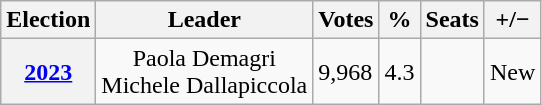<table class=wikitable style="border:1px #AAAAFF solid">
<tr>
<th>Election</th>
<th>Leader</th>
<th>Votes</th>
<th>%</th>
<th>Seats</th>
<th>+/−</th>
</tr>
<tr>
<th><a href='#'>2023</a></th>
<td align=center>Paola Demagri<br>Michele Dallapiccola</td>
<td>9,968</td>
<td>4.3</td>
<td></td>
<td>New</td>
</tr>
</table>
